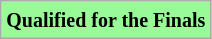<table class="wikitable">
<tr>
<td bgcolor="#98fb98"><small><strong>Qualified for the Finals</strong></small></td>
</tr>
</table>
